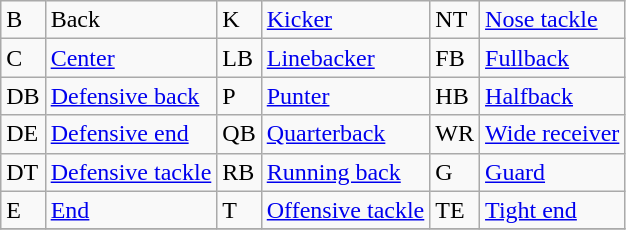<table class="wikitable">
<tr>
<td>B</td>
<td>Back</td>
<td>K</td>
<td><a href='#'>Kicker</a></td>
<td>NT</td>
<td><a href='#'>Nose tackle</a></td>
</tr>
<tr>
<td>C</td>
<td><a href='#'>Center</a></td>
<td>LB</td>
<td><a href='#'>Linebacker</a></td>
<td>FB</td>
<td><a href='#'>Fullback</a></td>
</tr>
<tr>
<td>DB</td>
<td><a href='#'>Defensive back</a></td>
<td>P</td>
<td><a href='#'>Punter</a></td>
<td>HB</td>
<td><a href='#'>Halfback</a></td>
</tr>
<tr>
<td>DE</td>
<td><a href='#'>Defensive end</a></td>
<td>QB</td>
<td><a href='#'>Quarterback</a></td>
<td>WR</td>
<td><a href='#'>Wide receiver</a></td>
</tr>
<tr>
<td>DT</td>
<td><a href='#'>Defensive tackle</a></td>
<td>RB</td>
<td><a href='#'>Running back</a></td>
<td>G</td>
<td><a href='#'>Guard</a></td>
</tr>
<tr>
<td>E</td>
<td><a href='#'>End</a></td>
<td>T</td>
<td><a href='#'>Offensive tackle</a></td>
<td>TE</td>
<td><a href='#'>Tight end</a></td>
</tr>
<tr>
</tr>
</table>
